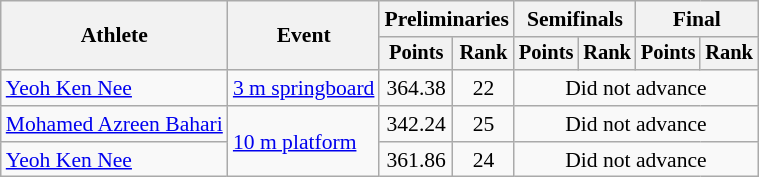<table class="wikitable" style="font-size:90%;">
<tr>
<th rowspan=2>Athlete</th>
<th rowspan=2>Event</th>
<th colspan=2>Preliminaries</th>
<th colspan=2>Semifinals</th>
<th colspan=2>Final</th>
</tr>
<tr style="font-size:95%">
<th>Points</th>
<th>Rank</th>
<th>Points</th>
<th>Rank</th>
<th>Points</th>
<th>Rank</th>
</tr>
<tr align=center>
<td align=left><a href='#'>Yeoh Ken Nee</a></td>
<td align=left><a href='#'>3 m springboard</a></td>
<td>364.38</td>
<td>22</td>
<td colspan=4>Did not advance</td>
</tr>
<tr align=center>
<td align=left><a href='#'>Mohamed Azreen Bahari</a></td>
<td align=left rowspan=2><a href='#'>10 m platform</a></td>
<td>342.24</td>
<td>25</td>
<td colspan=4>Did not advance</td>
</tr>
<tr align=center>
<td align=left><a href='#'>Yeoh Ken Nee</a></td>
<td>361.86</td>
<td>24</td>
<td colspan=4>Did not advance</td>
</tr>
</table>
